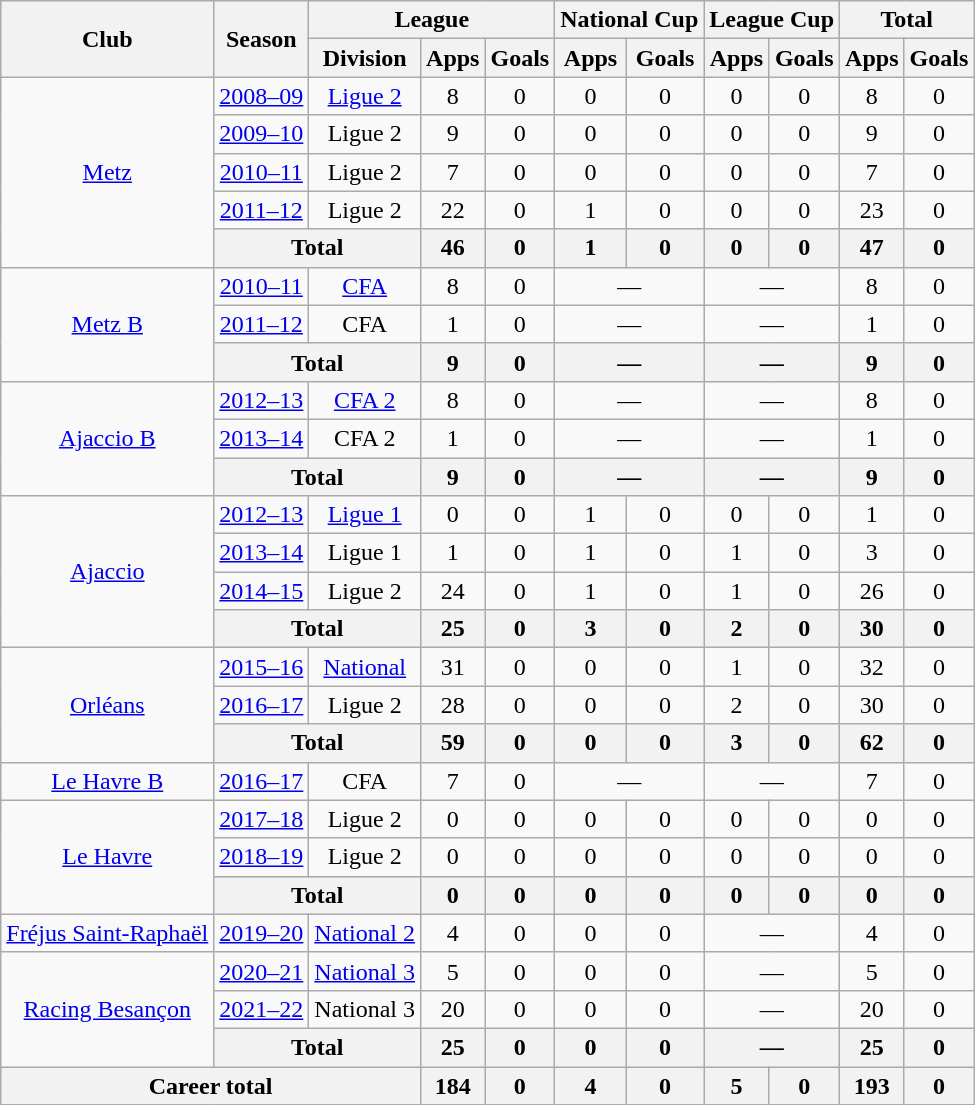<table class="wikitable" style="text-align:center">
<tr>
<th rowspan="2">Club</th>
<th rowspan="2">Season</th>
<th colspan="3">League</th>
<th colspan="2">National Cup</th>
<th colspan="2">League Cup</th>
<th colspan="2">Total</th>
</tr>
<tr>
<th>Division</th>
<th>Apps</th>
<th>Goals</th>
<th>Apps</th>
<th>Goals</th>
<th>Apps</th>
<th>Goals</th>
<th>Apps</th>
<th>Goals</th>
</tr>
<tr>
<td rowspan="5"><a href='#'>Metz</a></td>
<td><a href='#'>2008–09</a></td>
<td><a href='#'>Ligue 2</a></td>
<td>8</td>
<td>0</td>
<td>0</td>
<td>0</td>
<td>0</td>
<td>0</td>
<td>8</td>
<td>0</td>
</tr>
<tr>
<td><a href='#'>2009–10</a></td>
<td>Ligue 2</td>
<td>9</td>
<td>0</td>
<td>0</td>
<td>0</td>
<td>0</td>
<td>0</td>
<td>9</td>
<td>0</td>
</tr>
<tr>
<td><a href='#'>2010–11</a></td>
<td>Ligue 2</td>
<td>7</td>
<td>0</td>
<td>0</td>
<td>0</td>
<td>0</td>
<td>0</td>
<td>7</td>
<td>0</td>
</tr>
<tr>
<td><a href='#'>2011–12</a></td>
<td>Ligue 2</td>
<td>22</td>
<td>0</td>
<td>1</td>
<td>0</td>
<td>0</td>
<td>0</td>
<td>23</td>
<td>0</td>
</tr>
<tr>
<th colspan="2">Total</th>
<th>46</th>
<th>0</th>
<th>1</th>
<th>0</th>
<th>0</th>
<th>0</th>
<th>47</th>
<th>0</th>
</tr>
<tr>
<td rowspan="3"><a href='#'>Metz B</a></td>
<td><a href='#'>2010–11</a></td>
<td><a href='#'>CFA</a></td>
<td>8</td>
<td>0</td>
<td colspan="2">—</td>
<td colspan="2">—</td>
<td>8</td>
<td>0</td>
</tr>
<tr>
<td><a href='#'>2011–12</a></td>
<td>CFA</td>
<td>1</td>
<td>0</td>
<td colspan="2">—</td>
<td colspan="2">—</td>
<td>1</td>
<td>0</td>
</tr>
<tr>
<th colspan="2">Total</th>
<th>9</th>
<th>0</th>
<th colspan="2">—</th>
<th colspan="2">—</th>
<th>9</th>
<th>0</th>
</tr>
<tr>
<td rowspan="3"><a href='#'>Ajaccio B</a></td>
<td><a href='#'>2012–13</a></td>
<td><a href='#'>CFA 2</a></td>
<td>8</td>
<td>0</td>
<td colspan="2">—</td>
<td colspan="2">—</td>
<td>8</td>
<td>0</td>
</tr>
<tr>
<td><a href='#'>2013–14</a></td>
<td>CFA 2</td>
<td>1</td>
<td>0</td>
<td colspan="2">—</td>
<td colspan="2">—</td>
<td>1</td>
<td>0</td>
</tr>
<tr>
<th colspan="2">Total</th>
<th>9</th>
<th>0</th>
<th colspan="2">—</th>
<th colspan="2">—</th>
<th>9</th>
<th>0</th>
</tr>
<tr>
<td rowspan="4"><a href='#'>Ajaccio</a></td>
<td><a href='#'>2012–13</a></td>
<td><a href='#'>Ligue 1</a></td>
<td>0</td>
<td>0</td>
<td>1</td>
<td>0</td>
<td>0</td>
<td>0</td>
<td>1</td>
<td>0</td>
</tr>
<tr>
<td><a href='#'>2013–14</a></td>
<td>Ligue 1</td>
<td>1</td>
<td>0</td>
<td>1</td>
<td>0</td>
<td>1</td>
<td>0</td>
<td>3</td>
<td>0</td>
</tr>
<tr>
<td><a href='#'>2014–15</a></td>
<td>Ligue 2</td>
<td>24</td>
<td>0</td>
<td>1</td>
<td>0</td>
<td>1</td>
<td>0</td>
<td>26</td>
<td>0</td>
</tr>
<tr>
<th colspan="2">Total</th>
<th>25</th>
<th>0</th>
<th>3</th>
<th>0</th>
<th>2</th>
<th>0</th>
<th>30</th>
<th>0</th>
</tr>
<tr>
<td rowspan="3"><a href='#'>Orléans</a></td>
<td><a href='#'>2015–16</a></td>
<td><a href='#'>National</a></td>
<td>31</td>
<td>0</td>
<td>0</td>
<td>0</td>
<td>1</td>
<td>0</td>
<td>32</td>
<td>0</td>
</tr>
<tr>
<td><a href='#'>2016–17</a></td>
<td>Ligue 2</td>
<td>28</td>
<td>0</td>
<td>0</td>
<td>0</td>
<td>2</td>
<td>0</td>
<td>30</td>
<td>0</td>
</tr>
<tr>
<th colspan="2">Total</th>
<th>59</th>
<th>0</th>
<th>0</th>
<th>0</th>
<th>3</th>
<th>0</th>
<th>62</th>
<th>0</th>
</tr>
<tr>
<td><a href='#'>Le Havre B</a></td>
<td><a href='#'>2016–17</a></td>
<td>CFA</td>
<td>7</td>
<td>0</td>
<td colspan="2">—</td>
<td colspan="2">—</td>
<td>7</td>
<td>0</td>
</tr>
<tr>
<td rowspan="3"><a href='#'>Le Havre</a></td>
<td><a href='#'>2017–18</a></td>
<td>Ligue 2</td>
<td>0</td>
<td>0</td>
<td>0</td>
<td>0</td>
<td>0</td>
<td>0</td>
<td>0</td>
<td>0</td>
</tr>
<tr>
<td><a href='#'>2018–19</a></td>
<td>Ligue 2</td>
<td>0</td>
<td>0</td>
<td>0</td>
<td>0</td>
<td>0</td>
<td>0</td>
<td>0</td>
<td>0</td>
</tr>
<tr>
<th colspan="2">Total</th>
<th>0</th>
<th>0</th>
<th>0</th>
<th>0</th>
<th>0</th>
<th>0</th>
<th>0</th>
<th>0</th>
</tr>
<tr>
<td><a href='#'>Fréjus Saint-Raphaël</a></td>
<td><a href='#'>2019–20</a></td>
<td><a href='#'>National 2</a></td>
<td>4</td>
<td>0</td>
<td>0</td>
<td>0</td>
<td colspan="2">—</td>
<td>4</td>
<td>0</td>
</tr>
<tr>
<td rowspan="3"><a href='#'>Racing Besançon</a></td>
<td><a href='#'>2020–21</a></td>
<td><a href='#'>National 3</a></td>
<td>5</td>
<td>0</td>
<td>0</td>
<td>0</td>
<td colspan="2">—</td>
<td>5</td>
<td>0</td>
</tr>
<tr>
<td><a href='#'>2021–22</a></td>
<td>National 3</td>
<td>20</td>
<td>0</td>
<td>0</td>
<td>0</td>
<td colspan="2">—</td>
<td>20</td>
<td>0</td>
</tr>
<tr>
<th colspan="2">Total</th>
<th>25</th>
<th>0</th>
<th>0</th>
<th>0</th>
<th colspan="2">—</th>
<th>25</th>
<th>0</th>
</tr>
<tr>
<th colspan="3">Career total</th>
<th>184</th>
<th>0</th>
<th>4</th>
<th>0</th>
<th>5</th>
<th>0</th>
<th>193</th>
<th>0</th>
</tr>
</table>
